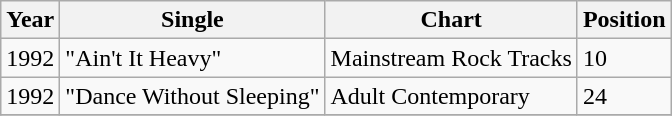<table class="wikitable">
<tr>
<th align="left">Year</th>
<th align="left">Single</th>
<th align="left">Chart</th>
<th align="left">Position</th>
</tr>
<tr>
<td align="left">1992</td>
<td align="left">"Ain't It Heavy"</td>
<td align="left">Mainstream Rock Tracks</td>
<td align="left">10</td>
</tr>
<tr>
<td align="left">1992</td>
<td align="left">"Dance Without Sleeping"</td>
<td align="left">Adult Contemporary</td>
<td align="left">24</td>
</tr>
<tr>
</tr>
</table>
